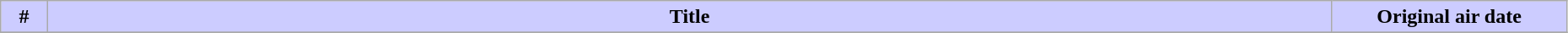<table class="wikitable" border="1" width="98%">
<tr>
<th style="background:#CCF" width="3%">#</th>
<th style="background:#CCF">Title</th>
<th style="background:#CCF" width="15%">Original air date</th>
</tr>
<tr>
</tr>
</table>
